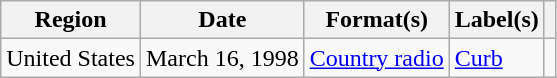<table class="wikitable">
<tr>
<th>Region</th>
<th>Date</th>
<th>Format(s)</th>
<th>Label(s)</th>
<th></th>
</tr>
<tr>
<td>United States</td>
<td>March 16, 1998</td>
<td><a href='#'>Country radio</a></td>
<td><a href='#'>Curb</a></td>
<td></td>
</tr>
</table>
